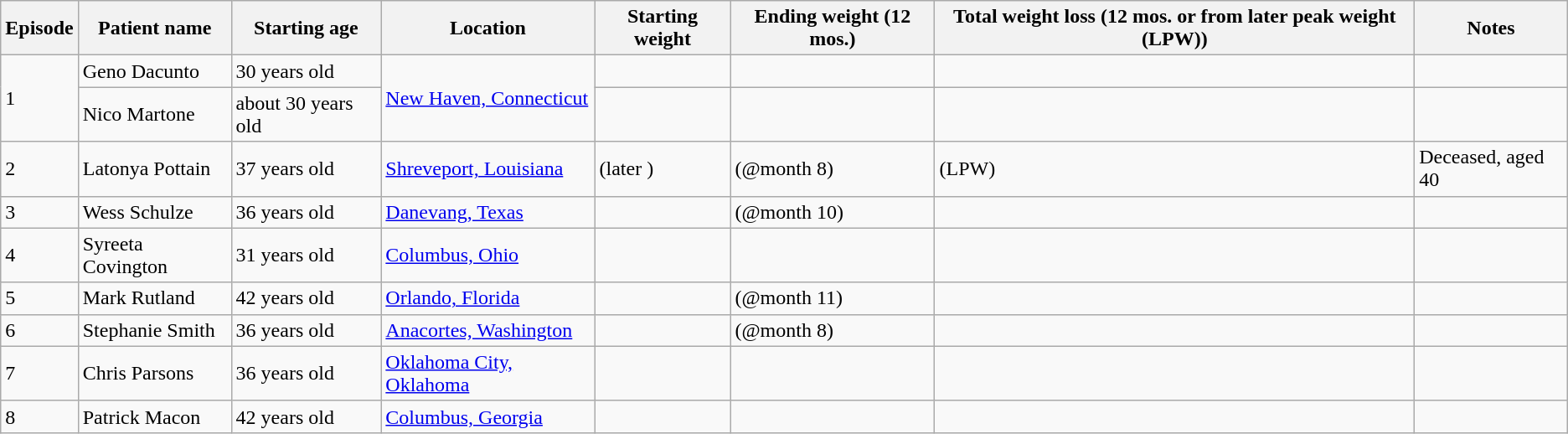<table class="wikitable sortable ">
<tr>
<th>Episode</th>
<th>Patient name</th>
<th>Starting age</th>
<th>Location</th>
<th>Starting weight</th>
<th>Ending weight (12 mos.)</th>
<th>Total weight loss (12 mos. or from later peak weight (LPW))</th>
<th>Notes</th>
</tr>
<tr>
<td rowspan="2">1</td>
<td>Geno Dacunto</td>
<td>30 years old</td>
<td rowspan="2"><a href='#'>New Haven, Connecticut</a></td>
<td></td>
<td></td>
<td></td>
<td></td>
</tr>
<tr>
<td>Nico Martone</td>
<td>about 30 years old</td>
<td></td>
<td></td>
<td></td>
<td></td>
</tr>
<tr>
<td>2</td>
<td>Latonya Pottain</td>
<td>37 years old</td>
<td><a href='#'>Shreveport, Louisiana</a></td>
<td>(later )</td>
<td> (@month 8)</td>
<td> (LPW)</td>
<td>Deceased, aged 40 </td>
</tr>
<tr>
<td>3</td>
<td>Wess Schulze</td>
<td>36 years old</td>
<td><a href='#'>Danevang, Texas</a></td>
<td></td>
<td> (@month 10)</td>
<td></td>
<td></td>
</tr>
<tr>
<td>4</td>
<td>Syreeta Covington</td>
<td>31 years old</td>
<td><a href='#'>Columbus, Ohio</a></td>
<td></td>
<td></td>
<td></td>
<td></td>
</tr>
<tr>
<td>5</td>
<td>Mark Rutland</td>
<td>42 years old</td>
<td><a href='#'>Orlando, Florida</a></td>
<td></td>
<td> (@month 11)</td>
<td></td>
<td></td>
</tr>
<tr>
<td>6</td>
<td>Stephanie Smith</td>
<td>36 years old</td>
<td><a href='#'>Anacortes, Washington</a></td>
<td></td>
<td> (@month 8)</td>
<td></td>
<td></td>
</tr>
<tr>
<td>7</td>
<td>Chris Parsons</td>
<td>36 years old</td>
<td><a href='#'>Oklahoma City, Oklahoma</a></td>
<td></td>
<td></td>
<td></td>
<td></td>
</tr>
<tr>
<td>8</td>
<td>Patrick Macon</td>
<td>42 years old</td>
<td><a href='#'>Columbus, Georgia</a></td>
<td></td>
<td></td>
<td></td>
<td></td>
</tr>
</table>
